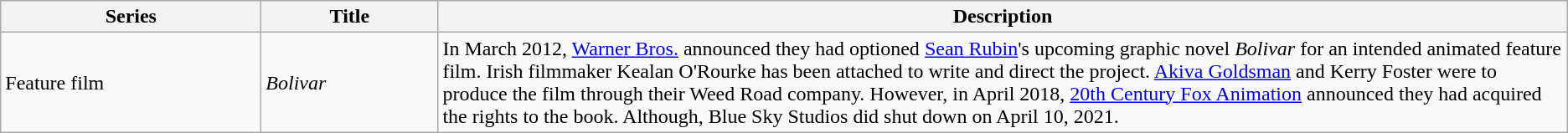<table class="wikitable">
<tr>
<th style="width:150pt;">Series</th>
<th style="width:100pt;">Title</th>
<th>Description</th>
</tr>
<tr>
<td>Feature film</td>
<td><em>Bolivar</em></td>
<td>In March 2012, <a href='#'>Warner Bros.</a> announced they had optioned <a href='#'>Sean Rubin</a>'s upcoming graphic novel <em>Bolivar</em> for an intended animated feature film. Irish filmmaker Kealan O'Rourke has been attached to write and direct the project. <a href='#'>Akiva Goldsman</a> and Kerry Foster were to produce the film through their Weed Road company. However, in April 2018, <a href='#'>20th Century Fox Animation</a> announced they had acquired the rights to the book. Although, Blue Sky Studios did shut down on April 10, 2021.</td>
</tr>
</table>
